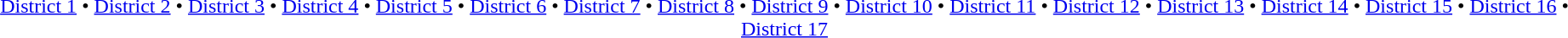<table id=toc class=toc summary=Contents>
<tr>
<td align=center><br><a href='#'>District 1</a> • <a href='#'>District 2</a> • <a href='#'>District 3</a> • <a href='#'>District 4</a> • <a href='#'>District 5</a> • <a href='#'>District 6</a> • <a href='#'>District 7</a> • <a href='#'>District 8</a> • <a href='#'>District 9</a> • <a href='#'>District 10</a> • <a href='#'>District 11</a> • <a href='#'>District 12</a> • <a href='#'>District 13</a>  • <a href='#'>District 14</a> •  <a href='#'>District 15</a> • <a href='#'>District 16</a> • <a href='#'>District 17</a></td>
</tr>
</table>
